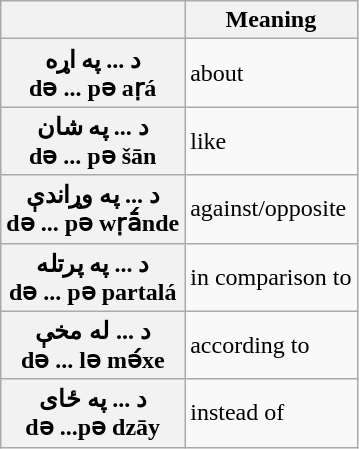<table class="wikitable">
<tr>
<th></th>
<th><strong>Meaning</strong></th>
</tr>
<tr>
<th><strong>د ... په اړه</strong><br>də ... pə aṛá</th>
<td>about</td>
</tr>
<tr>
<th><strong>د ... په شان</strong><br>də ... pə šān</th>
<td>like</td>
</tr>
<tr>
<th><strong>د ... په وړاندې</strong><br>də ... pə wṛā́nde</th>
<td>against/opposite</td>
</tr>
<tr>
<th><strong>د ... په پرتله</strong><br>də ... pə partalá</th>
<td>in comparison to</td>
</tr>
<tr>
<th><strong>د ... له مخې</strong><br>də ... lə mә́xe</th>
<td>according to</td>
</tr>
<tr>
<th>د ... په ځای<br>də ...pə dzāy</th>
<td>instead of</td>
</tr>
</table>
